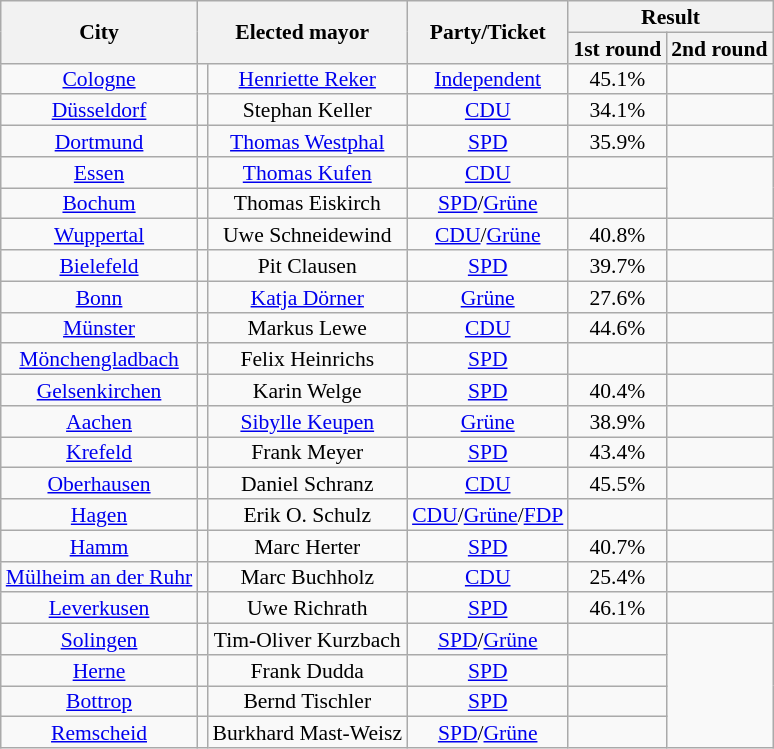<table class=wikitable style="text-align:center; font-size:90%; line-height:14px">
<tr>
<th rowspan=2>City</th>
<th rowspan=2 colspan=2>Elected mayor</th>
<th rowspan=2>Party/Ticket</th>
<th colspan=2>Result</th>
</tr>
<tr>
<th>1st round</th>
<th>2nd round</th>
</tr>
<tr>
<td><a href='#'>Cologne</a></td>
<td bgcolor=></td>
<td><a href='#'>Henriette Reker</a></td>
<td><a href='#'>Independent</a></td>
<td>45.1%</td>
<td></td>
</tr>
<tr>
<td><a href='#'>Düsseldorf</a></td>
<td bgcolor=></td>
<td>Stephan Keller</td>
<td><a href='#'>CDU</a></td>
<td>34.1%</td>
<td></td>
</tr>
<tr>
<td><a href='#'>Dortmund</a></td>
<td bgcolor=></td>
<td><a href='#'>Thomas Westphal</a></td>
<td><a href='#'>SPD</a></td>
<td>35.9%</td>
<td></td>
</tr>
<tr>
<td><a href='#'>Essen</a></td>
<td bgcolor=></td>
<td><a href='#'>Thomas Kufen</a></td>
<td><a href='#'>CDU</a></td>
<td></td>
</tr>
<tr>
<td><a href='#'>Bochum</a></td>
<td bgcolor=></td>
<td>Thomas Eiskirch</td>
<td><a href='#'>SPD</a>/<a href='#'>Grüne</a></td>
<td></td>
</tr>
<tr>
<td><a href='#'>Wuppertal</a></td>
<td bgcolor=></td>
<td>Uwe Schneidewind</td>
<td><a href='#'>CDU</a>/<a href='#'>Grüne</a></td>
<td>40.8%</td>
<td></td>
</tr>
<tr>
<td><a href='#'>Bielefeld</a></td>
<td bgcolor=></td>
<td>Pit Clausen</td>
<td><a href='#'>SPD</a></td>
<td>39.7%</td>
<td></td>
</tr>
<tr>
<td><a href='#'>Bonn</a></td>
<td bgcolor=></td>
<td><a href='#'>Katja Dörner</a></td>
<td><a href='#'>Grüne</a></td>
<td>27.6%</td>
<td></td>
</tr>
<tr>
<td><a href='#'>Münster</a></td>
<td bgcolor=></td>
<td>Markus Lewe</td>
<td><a href='#'>CDU</a></td>
<td>44.6%</td>
<td></td>
</tr>
<tr>
<td><a href='#'>Mönchengladbach</a></td>
<td bgcolor=></td>
<td>Felix Heinrichs</td>
<td><a href='#'>SPD</a></td>
<td></td>
</tr>
<tr>
<td><a href='#'>Gelsenkirchen</a></td>
<td bgcolor=></td>
<td>Karin Welge</td>
<td><a href='#'>SPD</a></td>
<td>40.4%</td>
<td></td>
</tr>
<tr>
<td><a href='#'>Aachen</a></td>
<td bgcolor=></td>
<td><a href='#'>Sibylle Keupen</a></td>
<td><a href='#'>Grüne</a></td>
<td>38.9%</td>
<td></td>
</tr>
<tr>
<td><a href='#'>Krefeld</a></td>
<td bgcolor=></td>
<td>Frank Meyer</td>
<td><a href='#'>SPD</a></td>
<td>43.4%</td>
<td></td>
</tr>
<tr>
<td><a href='#'>Oberhausen</a></td>
<td bgcolor=></td>
<td>Daniel Schranz</td>
<td><a href='#'>CDU</a></td>
<td>45.5%</td>
<td></td>
</tr>
<tr>
<td><a href='#'>Hagen</a></td>
<td bgcolor=></td>
<td>Erik O. Schulz</td>
<td><a href='#'>CDU</a>/<a href='#'>Grüne</a>/<a href='#'>FDP</a></td>
<td></td>
</tr>
<tr>
<td><a href='#'>Hamm</a></td>
<td bgcolor=></td>
<td>Marc Herter</td>
<td><a href='#'>SPD</a></td>
<td>40.7%</td>
<td></td>
</tr>
<tr>
<td><a href='#'>Mülheim an der Ruhr</a></td>
<td bgcolor=></td>
<td>Marc Buchholz</td>
<td><a href='#'>CDU</a></td>
<td>25.4%</td>
<td></td>
</tr>
<tr>
<td><a href='#'>Leverkusen</a></td>
<td bgcolor=></td>
<td>Uwe Richrath</td>
<td><a href='#'>SPD</a></td>
<td>46.1%</td>
<td></td>
</tr>
<tr>
<td><a href='#'>Solingen</a></td>
<td bgcolor=></td>
<td>Tim-Oliver Kurzbach</td>
<td><a href='#'>SPD</a>/<a href='#'>Grüne</a></td>
<td></td>
</tr>
<tr>
<td><a href='#'>Herne</a></td>
<td bgcolor=></td>
<td>Frank Dudda</td>
<td><a href='#'>SPD</a></td>
<td></td>
</tr>
<tr>
<td><a href='#'>Bottrop</a></td>
<td bgcolor=></td>
<td>Bernd Tischler</td>
<td><a href='#'>SPD</a></td>
<td></td>
</tr>
<tr>
<td><a href='#'>Remscheid</a></td>
<td bgcolor=></td>
<td>Burkhard Mast-Weisz</td>
<td><a href='#'>SPD</a>/<a href='#'>Grüne</a></td>
<td></td>
</tr>
</table>
